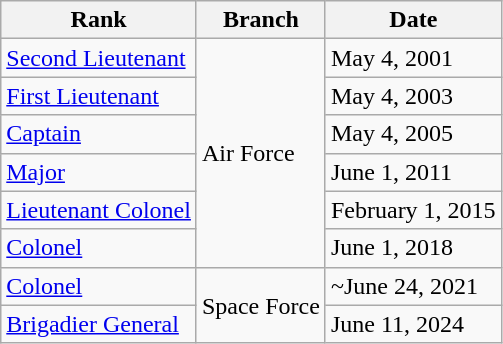<table class="wikitable">
<tr>
<th>Rank</th>
<th>Branch</th>
<th>Date</th>
</tr>
<tr>
<td> <a href='#'>Second Lieutenant</a></td>
<td rowspan=6>Air Force</td>
<td>May 4, 2001</td>
</tr>
<tr>
<td> <a href='#'>First Lieutenant</a></td>
<td>May 4, 2003</td>
</tr>
<tr>
<td> <a href='#'>Captain</a></td>
<td>May 4, 2005</td>
</tr>
<tr>
<td> <a href='#'>Major</a></td>
<td>June 1, 2011</td>
</tr>
<tr>
<td> <a href='#'>Lieutenant Colonel</a></td>
<td>February 1, 2015</td>
</tr>
<tr>
<td> <a href='#'>Colonel</a></td>
<td>June 1, 2018</td>
</tr>
<tr>
<td> <a href='#'>Colonel</a></td>
<td rowspan=2>Space Force</td>
<td>~June 24, 2021</td>
</tr>
<tr>
<td> <a href='#'>Brigadier General</a></td>
<td>June 11, 2024</td>
</tr>
</table>
